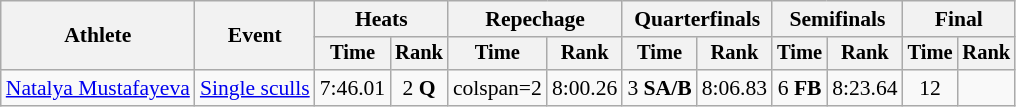<table class="wikitable" style="font-size:90%">
<tr>
<th rowspan="2">Athlete</th>
<th rowspan="2">Event</th>
<th colspan="2">Heats</th>
<th colspan="2">Repechage</th>
<th colspan=2>Quarterfinals</th>
<th colspan="2">Semifinals</th>
<th colspan="2">Final</th>
</tr>
<tr style="font-size:95%">
<th>Time</th>
<th>Rank</th>
<th>Time</th>
<th>Rank</th>
<th>Time</th>
<th>Rank</th>
<th>Time</th>
<th>Rank</th>
<th>Time</th>
<th>Rank</th>
</tr>
<tr align=center>
<td align=left><a href='#'>Natalya Mustafayeva</a></td>
<td align=left><a href='#'>Single sculls</a></td>
<td>7:46.01</td>
<td>2 <strong>Q</strong></td>
<td>colspan=2 </td>
<td>8:00.26</td>
<td>3 <strong>SA/B</strong></td>
<td>8:06.83</td>
<td>6 <strong>FB</strong></td>
<td>8:23.64</td>
<td>12</td>
</tr>
</table>
